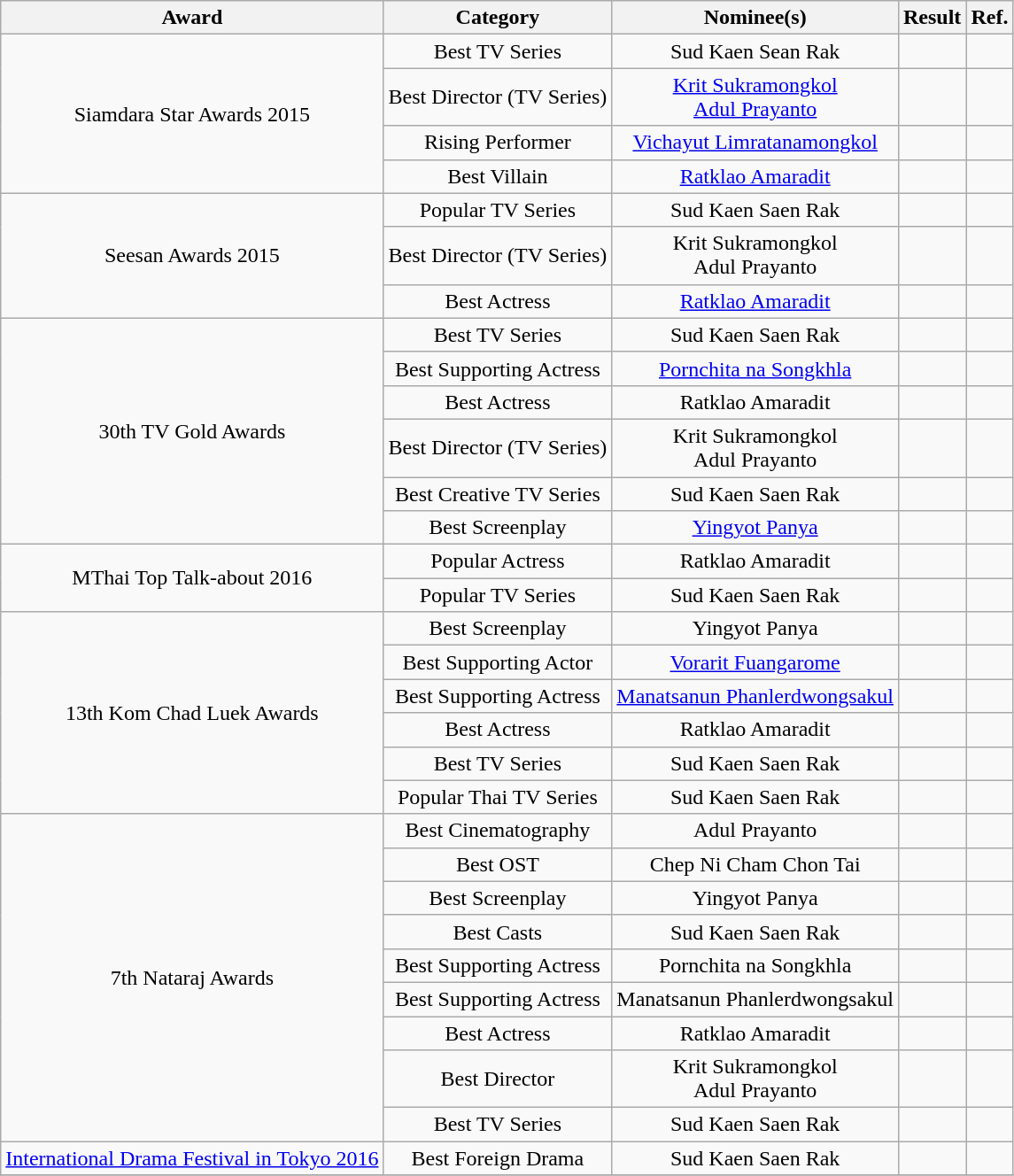<table class="wikitable" style="text-align:center">
<tr>
<th>Award</th>
<th>Category</th>
<th>Nominee(s)</th>
<th>Result</th>
<th>Ref.</th>
</tr>
<tr>
<td rowspan="4">Siamdara Star Awards 2015</td>
<td>Best TV Series</td>
<td>Sud Kaen Sean Rak</td>
<td></td>
<td></td>
</tr>
<tr>
<td>Best Director (TV Series)</td>
<td><a href='#'>Krit Sukramongkol</a> <br> <a href='#'>Adul Prayanto</a></td>
<td></td>
<td></td>
</tr>
<tr>
<td>Rising Performer</td>
<td><a href='#'>Vichayut Limratanamongkol</a></td>
<td></td>
<td></td>
</tr>
<tr>
<td>Best Villain</td>
<td><a href='#'>Ratklao Amaradit</a></td>
<td></td>
<td></td>
</tr>
<tr>
<td rowspan="3">Seesan Awards 2015</td>
<td>Popular TV Series</td>
<td>Sud Kaen Saen Rak</td>
<td></td>
<td></td>
</tr>
<tr>
<td>Best Director (TV Series)</td>
<td>Krit Sukramongkol <br> Adul Prayanto</td>
<td></td>
<td></td>
</tr>
<tr>
<td>Best Actress</td>
<td><a href='#'>Ratklao Amaradit</a></td>
<td></td>
<td></td>
</tr>
<tr>
<td rowspan="6">30th TV Gold Awards</td>
<td>Best TV Series</td>
<td>Sud Kaen Saen Rak</td>
<td></td>
<td></td>
</tr>
<tr>
<td>Best Supporting Actress</td>
<td><a href='#'>Pornchita na Songkhla</a></td>
<td></td>
<td></td>
</tr>
<tr>
<td>Best Actress</td>
<td>Ratklao Amaradit</td>
<td></td>
<td></td>
</tr>
<tr>
<td>Best Director (TV Series)</td>
<td>Krit Sukramongkol <br> Adul Prayanto</td>
<td></td>
<td></td>
</tr>
<tr>
<td>Best Creative TV Series</td>
<td>Sud Kaen Saen Rak</td>
<td></td>
<td></td>
</tr>
<tr>
<td>Best Screenplay</td>
<td><a href='#'>Yingyot Panya</a></td>
<td></td>
<td></td>
</tr>
<tr>
<td rowspan="2">MThai Top Talk-about 2016</td>
<td>Popular Actress</td>
<td>Ratklao Amaradit</td>
<td></td>
<td></td>
</tr>
<tr>
<td>Popular TV Series</td>
<td>Sud Kaen Saen Rak</td>
<td></td>
<td></td>
</tr>
<tr>
<td rowspan="6">13th Kom Chad Luek Awards</td>
<td>Best Screenplay</td>
<td>Yingyot Panya</td>
<td></td>
<td></td>
</tr>
<tr>
<td>Best Supporting Actor</td>
<td><a href='#'>Vorarit Fuangarome</a></td>
<td></td>
<td></td>
</tr>
<tr>
<td>Best Supporting Actress</td>
<td><a href='#'>Manatsanun Phanlerdwongsakul</a></td>
<td></td>
<td></td>
</tr>
<tr>
<td>Best Actress</td>
<td>Ratklao Amaradit</td>
<td></td>
<td></td>
</tr>
<tr>
<td>Best TV Series</td>
<td>Sud Kaen Saen Rak</td>
<td></td>
<td></td>
</tr>
<tr>
<td>Popular Thai TV Series</td>
<td>Sud Kaen Saen Rak</td>
<td></td>
<td></td>
</tr>
<tr>
<td rowspan="9">7th Nataraj Awards</td>
<td>Best Cinematography</td>
<td>Adul Prayanto</td>
<td></td>
<td></td>
</tr>
<tr>
<td>Best OST</td>
<td>Chep Ni Cham Chon Tai</td>
<td></td>
<td></td>
</tr>
<tr>
<td>Best Screenplay</td>
<td>Yingyot Panya</td>
<td></td>
<td></td>
</tr>
<tr>
<td>Best Casts</td>
<td>Sud Kaen Saen Rak</td>
<td></td>
<td></td>
</tr>
<tr>
<td>Best Supporting Actress</td>
<td>Pornchita na Songkhla</td>
<td></td>
<td></td>
</tr>
<tr>
<td>Best Supporting Actress</td>
<td>Manatsanun Phanlerdwongsakul</td>
<td></td>
<td></td>
</tr>
<tr>
<td>Best Actress</td>
<td>Ratklao Amaradit</td>
<td></td>
<td></td>
</tr>
<tr>
<td>Best Director</td>
<td>Krit Sukramongkol <br> Adul Prayanto</td>
<td></td>
<td></td>
</tr>
<tr>
<td>Best TV Series</td>
<td>Sud Kaen Saen Rak</td>
<td></td>
<td></td>
</tr>
<tr>
<td rowspan="1"><a href='#'>International Drama Festival in Tokyo 2016</a></td>
<td>Best Foreign Drama</td>
<td>Sud Kaen Saen Rak</td>
<td></td>
<td></td>
</tr>
<tr>
</tr>
</table>
